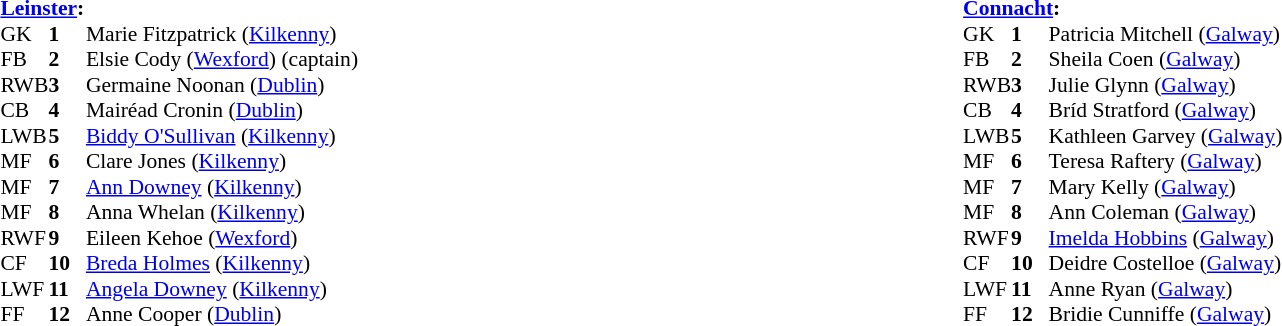<table width="100%">
<tr>
<td valign="top"></td>
<td valign="top" width="50%"><br><table style="font-size: 90%" cellspacing="0" cellpadding="0" align=center>
<tr>
<td colspan="4"><strong><a href='#'>Leinster</a>:</strong></td>
</tr>
<tr>
<th width="25"></th>
<th width="25"></th>
</tr>
<tr>
<td>GK</td>
<td><strong>1</strong></td>
<td>Marie Fitzpatrick (<a href='#'>Kilkenny</a>)</td>
</tr>
<tr>
<td>FB</td>
<td><strong>2</strong></td>
<td>Elsie Cody (<a href='#'>Wexford</a>) (captain)</td>
</tr>
<tr>
<td>RWB</td>
<td><strong>3</strong></td>
<td>Germaine Noonan (<a href='#'>Dublin</a>)</td>
</tr>
<tr>
<td>CB</td>
<td><strong>4</strong></td>
<td>Mairéad Cronin (<a href='#'>Dublin</a>)</td>
</tr>
<tr>
<td>LWB</td>
<td><strong>5</strong></td>
<td><a href='#'>Biddy O'Sullivan</a> (<a href='#'>Kilkenny</a>)</td>
</tr>
<tr>
<td>MF</td>
<td><strong>6</strong></td>
<td>Clare Jones (<a href='#'>Kilkenny</a>)</td>
</tr>
<tr>
<td>MF</td>
<td><strong>7</strong></td>
<td><a href='#'>Ann Downey</a> (<a href='#'>Kilkenny</a>)</td>
</tr>
<tr>
<td>MF</td>
<td><strong>8</strong></td>
<td>Anna Whelan (<a href='#'>Kilkenny</a>)</td>
</tr>
<tr>
<td>RWF</td>
<td><strong>9</strong></td>
<td>Eileen Kehoe (<a href='#'>Wexford</a>)</td>
</tr>
<tr>
<td>CF</td>
<td><strong>10</strong></td>
<td><a href='#'>Breda Holmes</a> (<a href='#'>Kilkenny</a>)</td>
</tr>
<tr>
<td>LWF</td>
<td><strong>11</strong></td>
<td><a href='#'>Angela Downey</a> (<a href='#'>Kilkenny</a>)</td>
</tr>
<tr>
<td>FF</td>
<td><strong>12</strong></td>
<td>Anne Cooper (<a href='#'>Dublin</a>)</td>
</tr>
<tr>
</tr>
</table>
</td>
<td valign="top" width="50%"><br><table style="font-size: 90%" cellspacing="0" cellpadding="0" align=center>
<tr>
<td colspan="4"><strong><a href='#'>Connacht</a>:</strong></td>
</tr>
<tr>
<th width="25"></th>
<th width="25"></th>
</tr>
<tr>
<td>GK</td>
<td><strong>1</strong></td>
<td>Patricia Mitchell (<a href='#'>Galway</a>)</td>
</tr>
<tr>
<td>FB</td>
<td><strong>2</strong></td>
<td>Sheila Coen (<a href='#'>Galway</a>)</td>
</tr>
<tr>
<td>RWB</td>
<td><strong>3</strong></td>
<td>Julie Glynn (<a href='#'>Galway</a>)</td>
</tr>
<tr>
<td>CB</td>
<td><strong>4</strong></td>
<td>Bríd Stratford (<a href='#'>Galway</a>)</td>
</tr>
<tr>
<td>LWB</td>
<td><strong>5</strong></td>
<td>Kathleen Garvey (<a href='#'>Galway</a>)</td>
</tr>
<tr>
<td>MF</td>
<td><strong>6</strong></td>
<td>Teresa Raftery (<a href='#'>Galway</a>)</td>
</tr>
<tr>
<td>MF</td>
<td><strong>7</strong></td>
<td>Mary Kelly (<a href='#'>Galway</a>)</td>
</tr>
<tr>
<td>MF</td>
<td><strong>8</strong></td>
<td>Ann Coleman (<a href='#'>Galway</a>)</td>
</tr>
<tr>
<td>RWF</td>
<td><strong>9</strong></td>
<td><a href='#'>Imelda Hobbins</a> (<a href='#'>Galway</a>)</td>
</tr>
<tr>
<td>CF</td>
<td><strong>10</strong></td>
<td>Deidre Costelloe (<a href='#'>Galway</a>)</td>
</tr>
<tr>
<td>LWF</td>
<td><strong>11</strong></td>
<td>Anne Ryan (<a href='#'>Galway</a>)</td>
</tr>
<tr>
<td>FF</td>
<td><strong>12</strong></td>
<td>Bridie Cunniffe (<a href='#'>Galway</a>)</td>
</tr>
<tr>
</tr>
</table>
</td>
</tr>
</table>
